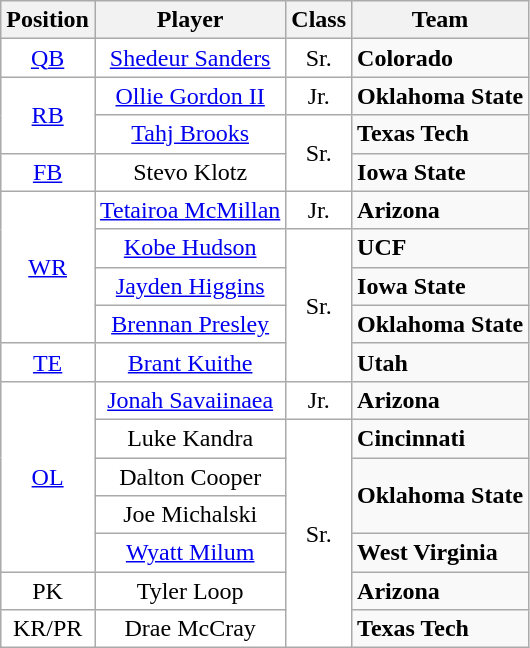<table class="wikitable sortable" border="1">
<tr>
<th>Position</th>
<th>Player</th>
<th>Class</th>
<th>Team</th>
</tr>
<tr>
<td style="text-align:center; background:white"><a href='#'>QB</a></td>
<td style="text-align:center; background:white"><a href='#'>Shedeur Sanders</a></td>
<td style="text-align:center; background:white">Sr.</td>
<td><strong>Colorado</strong></td>
</tr>
<tr>
<td style="text-align:center; background:white" rowspan=2><a href='#'>RB</a></td>
<td style="text-align:center; background:white"><a href='#'>Ollie Gordon II</a></td>
<td style="text-align:center; background:white">Jr.</td>
<td><strong>Oklahoma State</strong></td>
</tr>
<tr>
<td style="text-align:center; background:white"><a href='#'>Tahj Brooks</a></td>
<td style="text-align:center; background:white" rowspan=2>Sr.</td>
<td><strong>Texas Tech</strong></td>
</tr>
<tr>
<td style="text-align:center; background:white"><a href='#'>FB</a></td>
<td style="text-align:center; background:white">Stevo Klotz</td>
<td><strong>Iowa State</strong></td>
</tr>
<tr>
<td style="text-align:center; background:white" rowspan=4><a href='#'>WR</a></td>
<td style="text-align:center; background:white"><a href='#'>Tetairoa McMillan</a></td>
<td style="text-align:center; background:white">Jr.</td>
<td><strong>Arizona</strong></td>
</tr>
<tr>
<td style="text-align:center; background:white"><a href='#'>Kobe Hudson</a></td>
<td style="text-align:center; background:white" rowspan=4>Sr.</td>
<td><strong>UCF</strong></td>
</tr>
<tr>
<td style="text-align:center; background:white"><a href='#'>Jayden Higgins</a></td>
<td><strong>Iowa State</strong></td>
</tr>
<tr>
<td style="text-align:center; background:white"><a href='#'>Brennan Presley</a></td>
<td><strong>Oklahoma State</strong></td>
</tr>
<tr>
<td style="text-align:center; background:white"><a href='#'>TE</a></td>
<td style="text-align:center; background:white"><a href='#'>Brant Kuithe</a></td>
<td><strong>Utah</strong></td>
</tr>
<tr>
<td style="text-align:center; background:white" rowspan=5><a href='#'>OL</a></td>
<td style="text-align:center; background:white"><a href='#'>Jonah Savaiinaea</a></td>
<td style="text-align:center; background:white">Jr.</td>
<td><strong>Arizona</strong></td>
</tr>
<tr>
<td style="text-align:center; background:white">Luke Kandra</td>
<td style="text-align:center; background:white" rowspan=6>Sr.</td>
<td><strong>Cincinnati</strong></td>
</tr>
<tr>
<td style="text-align:center; background:white">Dalton Cooper</td>
<td rowspan=2><strong>Oklahoma State</strong></td>
</tr>
<tr>
<td style="text-align:center; background:white">Joe Michalski</td>
</tr>
<tr>
<td style="text-align:center; background:white"><a href='#'>Wyatt Milum</a></td>
<td><strong>West Virginia</strong></td>
</tr>
<tr>
<td style="text-align:center; background:white">PK</td>
<td style="text-align:center; background:white">Tyler Loop</td>
<td><strong>Arizona</strong></td>
</tr>
<tr>
<td style="text-align:center; background:white">KR/PR</td>
<td style="text-align:center; background:white">Drae McCray</td>
<td><strong>Texas Tech</strong></td>
</tr>
</table>
